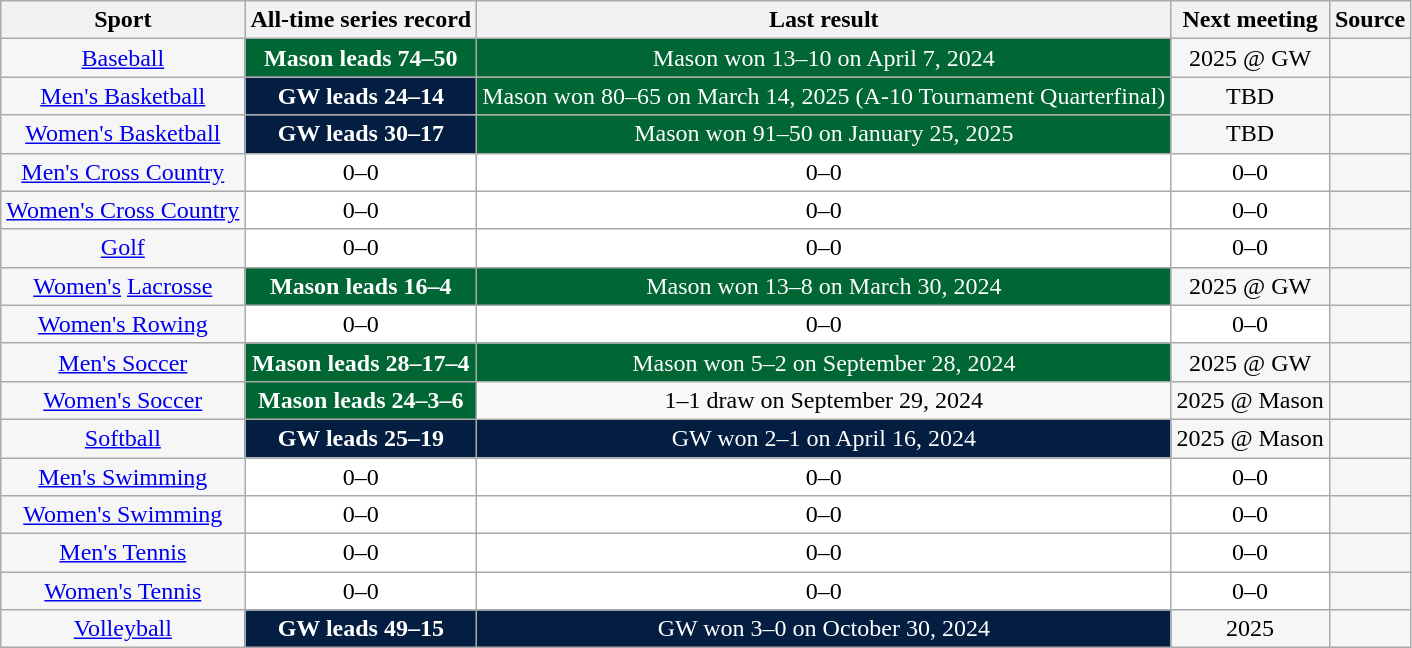<table class="wikitable" style="margin-left: 1em; margin-bottom: 1em; text-align: center">
<tr>
<th>Sport</th>
<th>All-time series record</th>
<th>Last result</th>
<th>Next meeting</th>
<th>Source</th>
</tr>
<tr>
<td style="background: #f6f6f6;"><a href='#'>Baseball</a></td>
<td style="background: #006633; color:white"><strong>Mason leads 74–50</strong></td>
<td style="background: #006633; color:white">Mason won 13–10 on April 7, 2024</td>
<td style="background: #f6f6f6;">2025 @ GW</td>
<td style="background: #f6f6f6;"><br></td>
</tr>
<tr>
<td style="background: #f6f6f6;"><a href='#'>Men's Basketball</a></td>
<td style="background: #041E42; color:white"><strong>GW leads 24–14</strong></td>
<td style="background: #006633; color:white">Mason won 80–65 on March 14, 2025 (A-10 Tournament Quarterfinal)</td>
<td style="background: #f6f6f6;">TBD</td>
<td style="background: #f6f6f6;"><br></td>
</tr>
<tr>
<td style="background: #f6f6f6;"><a href='#'>Women's Basketball</a></td>
<td style="background: #041E42; color:white"><strong>GW leads 30–17</strong></td>
<td style="background: #006633; color:white">Mason won 91–50 on January 25, 2025</td>
<td style="background: #f6f6f6;">TBD</td>
<td style="background: #f6f6f6;"><br></td>
</tr>
<tr>
<td style="background: #f6f6f6;"><a href='#'>Men's Cross Country</a></td>
<td style="background: white; color:black">0–0</td>
<td style="background: white; color:black">0–0</td>
<td style="background: white; color:black">0–0</td>
<td style="background: #f6f6f6;"></td>
</tr>
<tr>
<td style="background: #f6f6f6;"><a href='#'>Women's Cross Country</a></td>
<td style="background: white; color:black">0–0</td>
<td style="background: white; color:black">0–0</td>
<td style="background: white; color:black">0–0</td>
<td style="background: #f6f6f6;"></td>
</tr>
<tr>
<td style="background: #f6f6f6;"><a href='#'>Golf</a></td>
<td style="background: white; color:black">0–0</td>
<td style="background: white; color:black">0–0</td>
<td style="background: white; color:black">0–0</td>
<td style="background: #f6f6f6;"></td>
</tr>
<tr>
<td style="background: #f6f6f6;"><a href='#'>Women's</a> <a href='#'>Lacrosse</a></td>
<td style="background: #006633; color:white"><strong>Mason leads 16–4</strong></td>
<td style="background: #006633; color:white">Mason won 13–8 on March 30, 2024</td>
<td style="background: #f6f6f6;">2025 @ GW</td>
<td style="background: #f6f6f6;"></td>
</tr>
<tr>
<td style="background: #f6f6f6;"><a href='#'>Women's Rowing</a></td>
<td style="background: white; color:black">0–0</td>
<td style="background: white; color:black">0–0</td>
<td style="background: white; color:black">0–0</td>
<td style="background: #f6f6f6;"></td>
</tr>
<tr>
<td style="background: #f6f6f6;"><a href='#'>Men's Soccer</a></td>
<td style="background: #006633; color:white"><strong>Mason leads 28–17–4</strong></td>
<td style="background: #006633; color:white">Mason won 5–2 on September 28, 2024</td>
<td style="background: #f6f6f6;">2025 @ GW</td>
<td style="background: #f6f6f6;"></td>
</tr>
<tr>
<td style="background: #f6f6f6;"><a href='#'>Women's Soccer</a></td>
<td style="background: #006633; color:white"><strong>Mason leads 24–3–6</strong></td>
<td>1–1 draw on September 29, 2024</td>
<td style="background: #f6f6f6;">2025 @ Mason</td>
<td style="background: #f6f6f6;"><br></td>
</tr>
<tr>
<td style="background: #f6f6f6;"><a href='#'>Softball</a></td>
<td style="background: #041E42; color:white"><strong>GW leads 25–19</strong></td>
<td style="background: #041E42; color:white">GW won 2–1 on April 16, 2024</td>
<td style="background: #f6f6f6;">2025 @ Mason</td>
<td style="background: #f6f6f6;"></td>
</tr>
<tr>
<td style="background: #f6f6f6;"><a href='#'>Men's Swimming</a></td>
<td style="background: white; color:black">0–0</td>
<td style="background: white; color:black">0–0</td>
<td style="background: white; color:black">0–0</td>
<td style="background: #f6f6f6;"></td>
</tr>
<tr>
<td style="background: #f6f6f6;"><a href='#'>Women's Swimming</a></td>
<td style="background: white; color:black">0–0</td>
<td style="background: white; color:black">0–0</td>
<td style="background: white; color:black">0–0</td>
<td style="background: #f6f6f6;"></td>
</tr>
<tr>
<td style="background: #f6f6f6;"><a href='#'>Men's Tennis</a></td>
<td style="background: white; color:black">0–0</td>
<td style="background: white; color:black">0–0</td>
<td style="background: white; color:black">0–0</td>
<td style="background: #f6f6f6;"></td>
</tr>
<tr>
<td style="background: #f6f6f6;"><a href='#'>Women's Tennis</a></td>
<td style="background: white; color:black">0–0</td>
<td style="background: white; color:black">0–0</td>
<td style="background: white; color:black">0–0</td>
<td style="background: #f6f6f6;"></td>
</tr>
<tr>
<td style="background: #f6f6f6;"><a href='#'>Volleyball</a></td>
<td style="background: #041E42; color:white"><strong>GW leads 49–15</strong></td>
<td style="background: #041E42; color:white">GW won 3–0 on October 30, 2024</td>
<td style="background: #f6f6f6;">2025</td>
<td style="background: #f6f6f6;"><br></td>
</tr>
</table>
